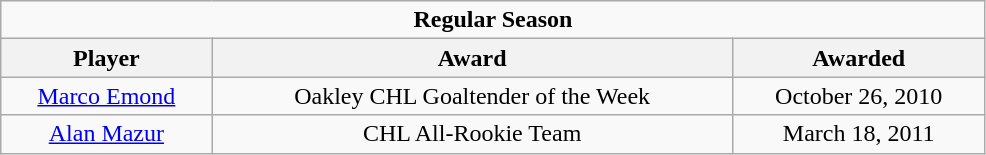<table class="wikitable" width="52%" style="text-align:center">
<tr>
<td colspan="10" align="center"><strong>Regular Season</strong></td>
</tr>
<tr>
<th>Player</th>
<th>Award</th>
<th>Awarded</th>
</tr>
<tr>
<td><a href='#'>Marco Emond</a></td>
<td>Oakley CHL Goaltender of the Week</td>
<td>October 26, 2010</td>
</tr>
<tr>
<td><a href='#'>Alan Mazur</a></td>
<td>CHL All-Rookie Team</td>
<td>March 18, 2011</td>
</tr>
</table>
